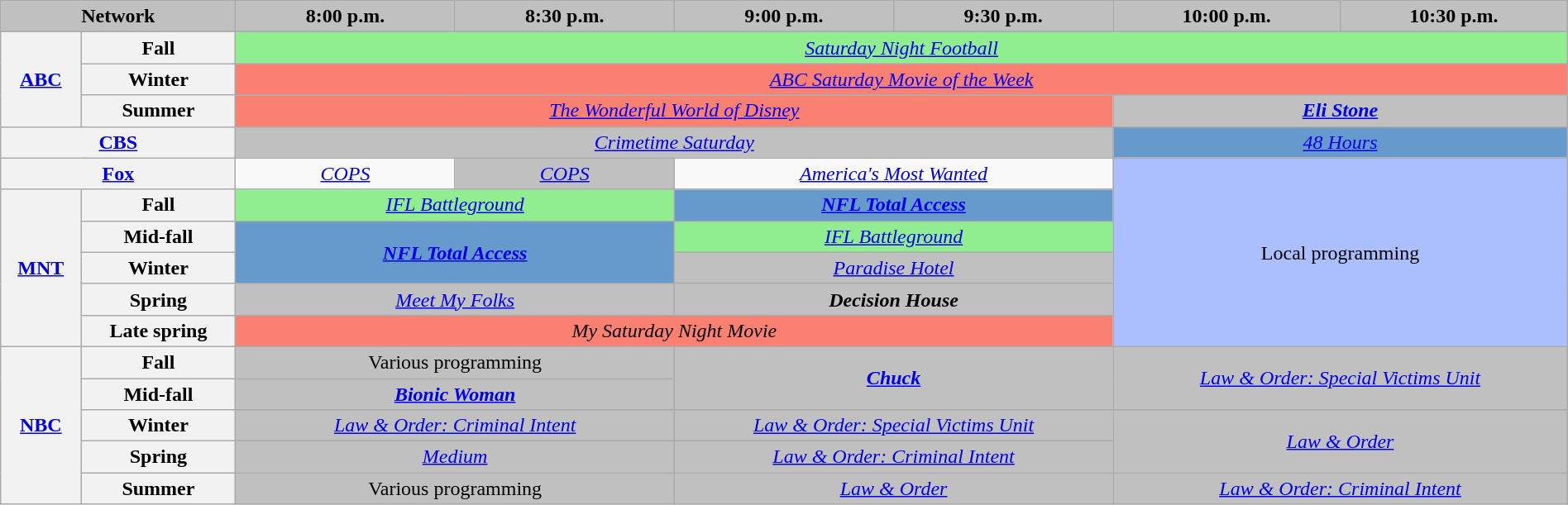<table class="wikitable" style="width:100%;margin-right:0;text-align:center">
<tr>
<th colspan="2" style="background-color:#C0C0C0;text-align:center;width:15%;">Network</th>
<th style="background-color:#C0C0C0;text-align:center;width:14%;">8:00 p.m.</th>
<th style="background-color:#C0C0C0;text-align:center;width:14%;">8:30 p.m.</th>
<th style="background-color:#C0C0C0;text-align:center;width:14%;">9:00 p.m.</th>
<th style="background-color:#C0C0C0;text-align:center;width:14%;">9:30 p.m.</th>
<th style="background-color:#C0C0C0;text-align:center">10:00 p.m.</th>
<th style="background-color:#C0C0C0;text-align:center">10:30 p.m.</th>
</tr>
<tr>
<th rowspan="3"><a href='#'>ABC</a></th>
<th>Fall</th>
<td style="background:lightgreen;" colspan="6"><em><a href='#'>Saturday Night Football</a></em> </td>
</tr>
<tr>
<th>Winter</th>
<td style="background:#FA8072;" colspan="6"><em><a href='#'>ABC Saturday Movie of the Week</a></em></td>
</tr>
<tr>
<th>Summer</th>
<td style="background:#FA8072;" colspan="4"><em><a href='#'>The Wonderful World of Disney</a></em></td>
<td colspan="2" style="background:#C0C0C0;"><strong><em><a href='#'>Eli Stone</a></em></strong> </td>
</tr>
<tr>
<th colspan="2"><a href='#'>CBS</a></th>
<td style="background:#C0C0C0;" colspan="4"><em><a href='#'>Crimetime Saturday</a></em></td>
<td style="background:#6699CC;" colspan="2"><em><a href='#'>48 Hours</a></em></td>
</tr>
<tr>
<th colspan="2"><a href='#'>Fox</a></th>
<td><em><a href='#'>COPS</a></em></td>
<td style="background:#C0C0C0;"><em><a href='#'>COPS</a></em> </td>
<td colspan="2"><em><a href='#'>America's Most Wanted</a></em></td>
<td style="background:#abbfff;" colspan="2" rowspan="6">Local programming</td>
</tr>
<tr>
<th rowspan="5"><a href='#'>MNT</a></th>
<th>Fall</th>
<td style="background:lightgreen;" colspan="2"><em><a href='#'>IFL Battleground</a></em></td>
<td style="background:#6699CC;" colspan="2"><strong><em><a href='#'>NFL Total Access</a></em></strong></td>
</tr>
<tr>
<th>Mid-fall</th>
<td style="background:#6699CC;" colspan="2" rowspan="2"><strong><em><a href='#'>NFL Total Access</a></em></strong></td>
<td style="background:lightgreen;" colspan="2"><em><a href='#'>IFL Battleground</a></em></td>
</tr>
<tr>
<th>Winter</th>
<td colspan="2" style="background:#C0C0C0;"><em><a href='#'>Paradise Hotel</a></em> </td>
</tr>
<tr>
<th>Spring</th>
<td colspan="2" style="background:#C0C0C0;"><em><a href='#'>Meet My Folks</a></em> </td>
<td colspan="2" style="background:#C0C0C0;"><strong><em>Decision House</em></strong> </td>
</tr>
<tr>
<th>Late spring</th>
<td style="background:#FA8072;" colspan="4"><em>My Saturday Night Movie</em></td>
</tr>
<tr>
<th rowspan="5"><a href='#'>NBC</a></th>
<th>Fall</th>
<td style="background:#C0C0C0;" colspan="2">Various programming</td>
<td colspan="2" rowspan="2" style="background:#C0C0C0;"><strong><em><a href='#'>Chuck</a></em></strong> </td>
<td colspan="2" rowspan="2" style="background:#C0C0C0;"><em><a href='#'>Law & Order: Special Victims Unit</a></em> </td>
</tr>
<tr>
<th>Mid-fall</th>
<td colspan="2" style="background:#C0C0C0;"><strong><em><a href='#'>Bionic Woman</a></em></strong> </td>
</tr>
<tr>
<th>Winter</th>
<td colspan="2" style="background:#C0C0C0;"><em><a href='#'>Law & Order: Criminal Intent</a></em> </td>
<td colspan="2" style="background:#C0C0C0;"><em><a href='#'>Law & Order: Special Victims Unit</a></em> </td>
<td colspan="2" rowspan="2" style="background:#C0C0C0;"><em><a href='#'>Law & Order</a></em> </td>
</tr>
<tr>
<th>Spring</th>
<td colspan="2" style="background:#C0C0C0;"><em><a href='#'>Medium</a></em> </td>
<td colspan="2" style="background:#C0C0C0;"><em><a href='#'>Law & Order: Criminal Intent</a></em> </td>
</tr>
<tr>
<th>Summer</th>
<td style="background:#C0C0C0;" colspan="2">Various programming</td>
<td colspan="2" style="background:#C0C0C0;"><em><a href='#'>Law & Order</a></em> </td>
<td colspan="2" style="background:#C0C0C0;"><em><a href='#'>Law & Order: Criminal Intent</a></em> </td>
</tr>
</table>
